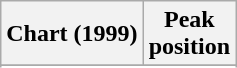<table class="wikitable sortable plainrowheaders" style="text-align:center">
<tr>
<th scope="col">Chart (1999)</th>
<th scope="col">Peak<br>position</th>
</tr>
<tr>
</tr>
<tr>
</tr>
<tr>
</tr>
<tr>
</tr>
<tr>
</tr>
<tr>
</tr>
</table>
